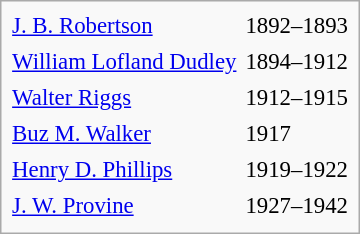<table class="infobox" cellpadding="2" cellspacing="2" style="font-size: 95%;">
<tr>
<td><a href='#'>J. B. Robertson</a></td>
<td>1892–1893</td>
</tr>
<tr>
<td><a href='#'>William Lofland Dudley</a></td>
<td>1894–1912</td>
</tr>
<tr>
<td><a href='#'>Walter Riggs</a></td>
<td>1912–1915</td>
</tr>
<tr>
<td><a href='#'>Buz M. Walker</a></td>
<td>1917</td>
</tr>
<tr>
<td><a href='#'>Henry D. Phillips</a></td>
<td>1919–1922</td>
</tr>
<tr>
<td><a href='#'>J. W. Provine</a></td>
<td>1927–1942</td>
</tr>
<tr>
</tr>
</table>
